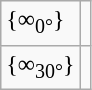<table class="wikitable">
<tr>
<td>{∞<sub>0°</sub>}</td>
<td></td>
</tr>
<tr>
<td>{∞<sub>30°</sub>}</td>
<td></td>
</tr>
</table>
